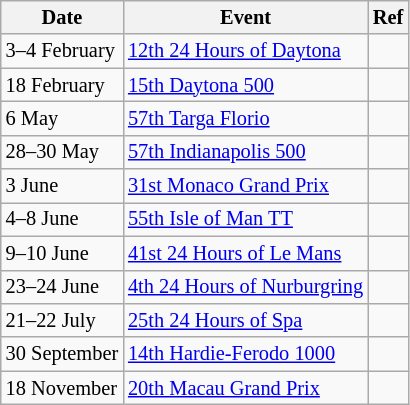<table class="wikitable" style="font-size: 85%">
<tr>
<th>Date</th>
<th>Event</th>
<th>Ref</th>
</tr>
<tr>
<td>3–4 February</td>
<td><a href='#'>12th 24 Hours of Daytona</a></td>
<td></td>
</tr>
<tr>
<td>18 February</td>
<td><a href='#'>15th Daytona 500</a></td>
<td></td>
</tr>
<tr>
<td>6 May</td>
<td><a href='#'>57th Targa Florio</a></td>
<td></td>
</tr>
<tr>
<td>28–30 May</td>
<td><a href='#'>57th Indianapolis 500</a></td>
<td></td>
</tr>
<tr>
<td>3 June</td>
<td><a href='#'>31st Monaco Grand Prix</a></td>
<td></td>
</tr>
<tr>
<td>4–8 June</td>
<td><a href='#'>55th Isle of Man TT</a></td>
<td></td>
</tr>
<tr>
<td>9–10 June</td>
<td><a href='#'>41st 24 Hours of Le Mans</a></td>
<td></td>
</tr>
<tr>
<td>23–24 June</td>
<td><a href='#'>4th 24 Hours of Nurburgring</a></td>
<td></td>
</tr>
<tr>
<td>21–22 July</td>
<td><a href='#'>25th 24 Hours of Spa</a></td>
<td></td>
</tr>
<tr>
<td>30 September</td>
<td><a href='#'>14th Hardie-Ferodo 1000</a></td>
<td></td>
</tr>
<tr>
<td>18 November</td>
<td><a href='#'>20th Macau Grand Prix</a></td>
<td></td>
</tr>
</table>
